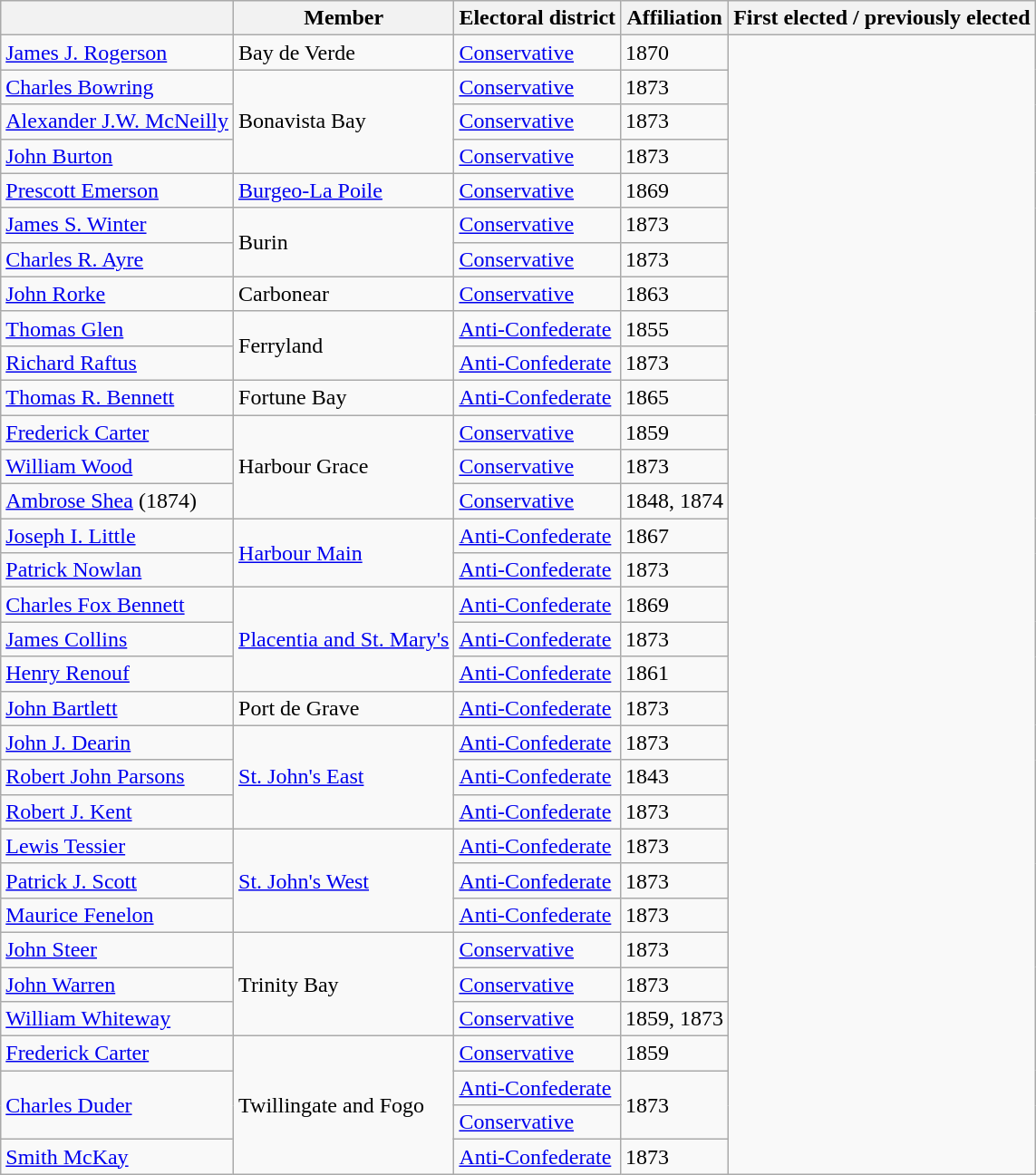<table class="wikitable sortable">
<tr>
<th></th>
<th>Member</th>
<th>Electoral district</th>
<th>Affiliation</th>
<th>First elected / previously elected</th>
</tr>
<tr>
<td><a href='#'>James J. Rogerson</a></td>
<td>Bay de Verde</td>
<td><a href='#'>Conservative</a></td>
<td>1870</td>
</tr>
<tr>
<td><a href='#'>Charles Bowring</a></td>
<td rowspan=3>Bonavista Bay</td>
<td><a href='#'>Conservative</a></td>
<td>1873</td>
</tr>
<tr>
<td><a href='#'>Alexander J.W. McNeilly</a></td>
<td><a href='#'>Conservative</a></td>
<td>1873</td>
</tr>
<tr>
<td><a href='#'>John Burton</a></td>
<td><a href='#'>Conservative</a></td>
<td>1873</td>
</tr>
<tr>
<td><a href='#'>Prescott Emerson</a></td>
<td><a href='#'>Burgeo-La Poile</a></td>
<td><a href='#'>Conservative</a></td>
<td>1869</td>
</tr>
<tr>
<td><a href='#'>James S. Winter</a></td>
<td rowspan=2>Burin</td>
<td><a href='#'>Conservative</a></td>
<td>1873</td>
</tr>
<tr>
<td><a href='#'>Charles R. Ayre</a></td>
<td><a href='#'>Conservative</a></td>
<td>1873</td>
</tr>
<tr>
<td><a href='#'>John Rorke</a></td>
<td>Carbonear</td>
<td><a href='#'>Conservative</a></td>
<td>1863</td>
</tr>
<tr>
<td><a href='#'>Thomas Glen</a></td>
<td rowspan=2>Ferryland</td>
<td><a href='#'>Anti-Confederate</a></td>
<td>1855</td>
</tr>
<tr>
<td><a href='#'>Richard Raftus</a></td>
<td><a href='#'>Anti-Confederate</a></td>
<td>1873</td>
</tr>
<tr>
<td><a href='#'>Thomas R. Bennett</a></td>
<td>Fortune Bay</td>
<td><a href='#'>Anti-Confederate</a></td>
<td>1865</td>
</tr>
<tr>
<td><a href='#'>Frederick Carter</a></td>
<td rowspan=3>Harbour Grace</td>
<td><a href='#'>Conservative</a></td>
<td>1859</td>
</tr>
<tr>
<td><a href='#'>William Wood</a></td>
<td><a href='#'>Conservative</a></td>
<td>1873</td>
</tr>
<tr>
<td><a href='#'>Ambrose Shea</a> (1874)</td>
<td><a href='#'>Conservative</a></td>
<td>1848, 1874</td>
</tr>
<tr>
<td><a href='#'>Joseph I. Little</a></td>
<td rowspan=2><a href='#'>Harbour Main</a></td>
<td><a href='#'>Anti-Confederate</a></td>
<td>1867</td>
</tr>
<tr>
<td><a href='#'>Patrick Nowlan</a></td>
<td><a href='#'>Anti-Confederate</a></td>
<td>1873</td>
</tr>
<tr>
<td><a href='#'>Charles Fox Bennett</a></td>
<td rowspan=3><a href='#'>Placentia and St. Mary's</a></td>
<td><a href='#'>Anti-Confederate</a></td>
<td>1869</td>
</tr>
<tr>
<td><a href='#'>James Collins</a></td>
<td><a href='#'>Anti-Confederate</a></td>
<td>1873</td>
</tr>
<tr>
<td><a href='#'>Henry Renouf</a></td>
<td><a href='#'>Anti-Confederate</a></td>
<td>1861</td>
</tr>
<tr>
<td><a href='#'>John Bartlett</a></td>
<td>Port de Grave</td>
<td><a href='#'>Anti-Confederate</a></td>
<td>1873</td>
</tr>
<tr>
<td><a href='#'>John J. Dearin</a></td>
<td rowspan=3><a href='#'>St. John's East</a></td>
<td><a href='#'>Anti-Confederate</a></td>
<td>1873</td>
</tr>
<tr>
<td><a href='#'>Robert John Parsons</a></td>
<td><a href='#'>Anti-Confederate</a></td>
<td>1843</td>
</tr>
<tr>
<td><a href='#'>Robert J. Kent</a></td>
<td><a href='#'>Anti-Confederate</a></td>
<td>1873</td>
</tr>
<tr>
<td><a href='#'>Lewis Tessier</a></td>
<td rowspan=3><a href='#'>St. John's West</a></td>
<td><a href='#'>Anti-Confederate</a></td>
<td>1873</td>
</tr>
<tr>
<td><a href='#'>Patrick J. Scott</a></td>
<td><a href='#'>Anti-Confederate</a></td>
<td>1873</td>
</tr>
<tr>
<td><a href='#'>Maurice Fenelon</a></td>
<td><a href='#'>Anti-Confederate</a></td>
<td>1873</td>
</tr>
<tr>
<td><a href='#'>John Steer</a></td>
<td rowspan=3>Trinity Bay</td>
<td><a href='#'>Conservative</a></td>
<td>1873</td>
</tr>
<tr>
<td><a href='#'>John Warren</a></td>
<td><a href='#'>Conservative</a></td>
<td>1873</td>
</tr>
<tr>
<td><a href='#'>William Whiteway</a></td>
<td><a href='#'>Conservative</a></td>
<td>1859, 1873</td>
</tr>
<tr>
<td><a href='#'>Frederick Carter</a></td>
<td rowspan=4>Twillingate and Fogo</td>
<td><a href='#'>Conservative</a></td>
<td>1859</td>
</tr>
<tr>
<td rowspan=2><a href='#'>Charles Duder</a></td>
<td><a href='#'>Anti-Confederate</a></td>
<td rowspan=2>1873</td>
</tr>
<tr>
<td><a href='#'>Conservative</a></td>
</tr>
<tr>
<td><a href='#'>Smith McKay</a></td>
<td><a href='#'>Anti-Confederate</a></td>
<td>1873</td>
</tr>
</table>
